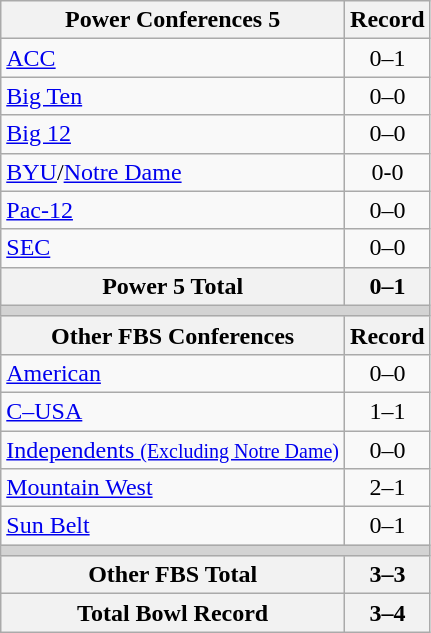<table class="wikitable">
<tr>
<th>Power Conferences 5</th>
<th>Record</th>
</tr>
<tr>
<td><a href='#'>ACC</a></td>
<td align=center>0–1</td>
</tr>
<tr>
<td><a href='#'>Big Ten</a></td>
<td align=center>0–0</td>
</tr>
<tr>
<td><a href='#'>Big 12</a></td>
<td align=center>0–0</td>
</tr>
<tr>
<td><a href='#'>BYU</a>/<a href='#'>Notre Dame</a></td>
<td align=center>0-0</td>
</tr>
<tr>
<td><a href='#'>Pac-12</a></td>
<td align=center>0–0</td>
</tr>
<tr>
<td><a href='#'>SEC</a></td>
<td align=center>0–0</td>
</tr>
<tr>
<th>Power 5 Total</th>
<th>0–1</th>
</tr>
<tr>
<th colspan="2" style="background:lightgrey;"></th>
</tr>
<tr>
<th>Other FBS Conferences</th>
<th>Record</th>
</tr>
<tr>
<td><a href='#'>American</a></td>
<td align=center>0–0</td>
</tr>
<tr>
<td><a href='#'>C–USA</a></td>
<td align=center>1–1</td>
</tr>
<tr>
<td><a href='#'>Independents <small>(Excluding Notre Dame)</small></a></td>
<td align=center>0–0</td>
</tr>
<tr>
<td><a href='#'>Mountain West</a></td>
<td align=center>2–1</td>
</tr>
<tr>
<td><a href='#'>Sun Belt</a></td>
<td align=center>0–1</td>
</tr>
<tr>
<th colspan="2" style="background:lightgrey;"></th>
</tr>
<tr>
<th>Other FBS Total</th>
<th>3–3</th>
</tr>
<tr>
<th>Total Bowl Record</th>
<th>3–4</th>
</tr>
</table>
